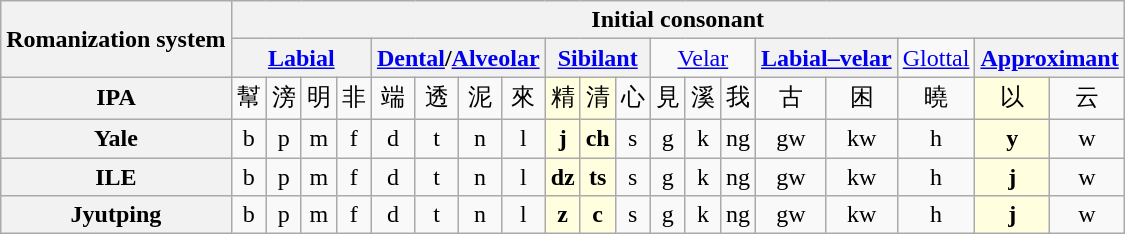<table class="wikitable" style="text-align:center;">
<tr>
<th rowspan=2>Romanization system</th>
<th colspan="19">Initial consonant</th>
</tr>
<tr>
<th colspan=4><a href='#'>Labial</a></th>
<th colspan=4><a href='#'>Dental</a>/<a href='#'>Alveolar</a></th>
<th colspan=3><a href='#'>Sibilant</a></th>
<td colspan="3"><a href='#'>Velar</a></td>
<th colspan="2"><a href='#'>Labial–velar</a></th>
<td><a href='#'>Glottal</a></td>
<th colspan="2"><a href='#'>Approximant</a></th>
</tr>
<tr>
<th>IPA</th>
<td>幫 </td>
<td>滂 </td>
<td>明 </td>
<td>非 </td>
<td>端 </td>
<td>透 </td>
<td>泥 </td>
<td>來 </td>
<td style="background:LightYellow">精 <strong></strong></td>
<td style="background:LightYellow">清 <strong></strong></td>
<td>心 </td>
<td>見 </td>
<td>溪</td>
<td>我 </td>
<td>古 </td>
<td>困 </td>
<td>曉 </td>
<td style="background:LightYellow">以 <strong></strong></td>
<td>云 </td>
</tr>
<tr>
<th>Yale</th>
<td>b</td>
<td>p</td>
<td>m</td>
<td>f</td>
<td>d</td>
<td>t</td>
<td>n</td>
<td>l</td>
<td style="background:LightYellow"><strong>j</strong></td>
<td style="background:LightYellow"><strong>ch</strong></td>
<td>s</td>
<td>g</td>
<td>k</td>
<td>ng</td>
<td>gw</td>
<td>kw</td>
<td>h</td>
<td style="background:LightYellow"><strong>y</strong></td>
<td>w</td>
</tr>
<tr>
<th>ILE</th>
<td>b</td>
<td>p</td>
<td>m</td>
<td>f</td>
<td>d</td>
<td>t</td>
<td>n</td>
<td>l</td>
<td style="background:LightYellow"><strong>dz</strong></td>
<td style="background:LightYellow"><strong>ts</strong></td>
<td>s</td>
<td>g</td>
<td>k</td>
<td>ng</td>
<td>gw</td>
<td>kw</td>
<td>h</td>
<td style="background:LightYellow"><strong>j</strong></td>
<td>w</td>
</tr>
<tr>
<th>Jyutping</th>
<td>b</td>
<td>p</td>
<td>m</td>
<td>f</td>
<td>d</td>
<td>t</td>
<td>n</td>
<td>l</td>
<td style="background:LightYellow"><strong>z</strong></td>
<td style="background:LightYellow"><strong>c</strong></td>
<td>s</td>
<td>g</td>
<td>k</td>
<td>ng</td>
<td>gw</td>
<td>kw</td>
<td>h</td>
<td style="background:LightYellow"><strong>j</strong></td>
<td>w</td>
</tr>
</table>
